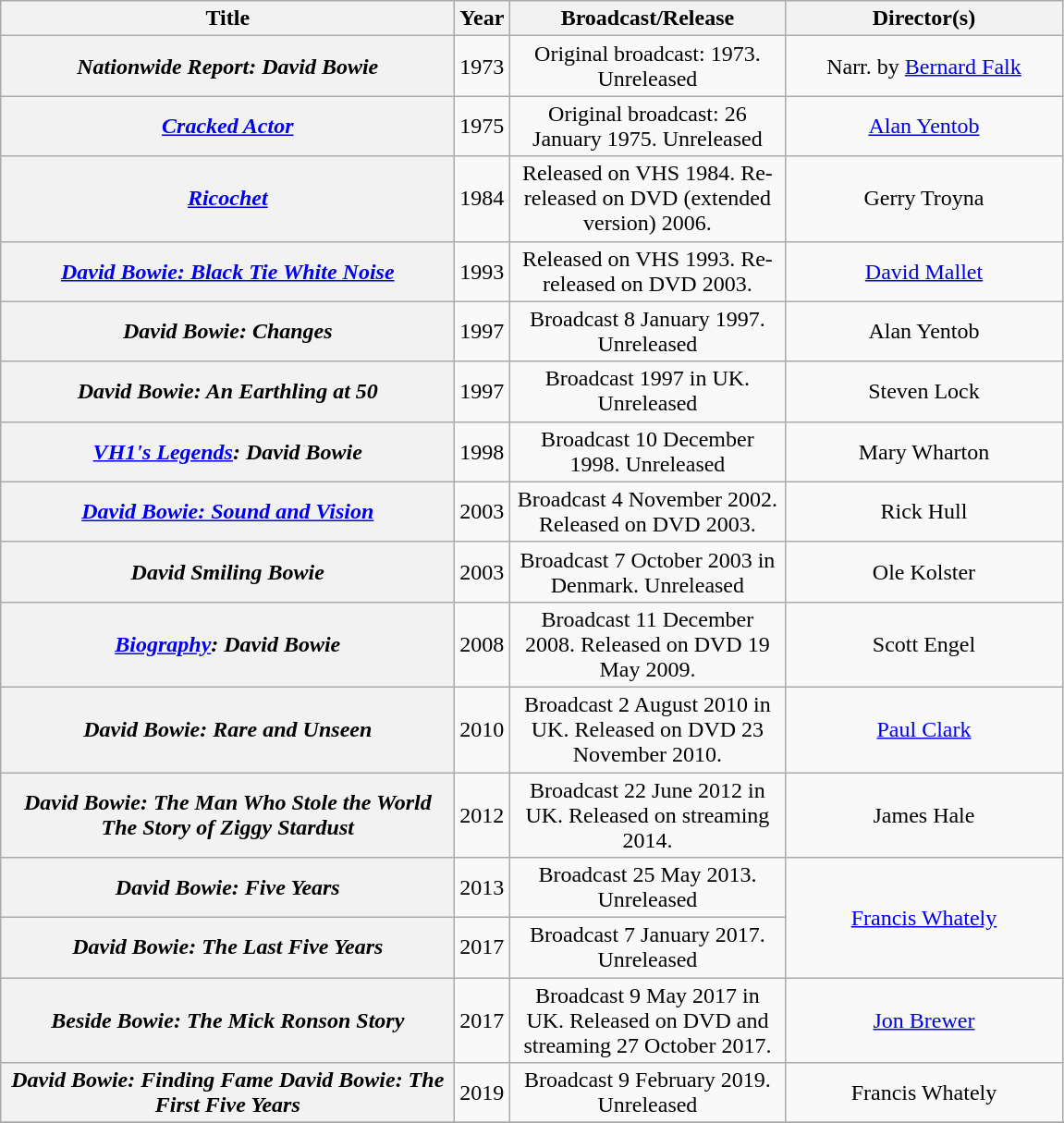<table class="wikitable plainrowheaders" style="text-align:center;">
<tr>
<th rowspan="1" scope="col" style="width:20em;">Title</th>
<th rowspan="1" scope="col" style="width:1em;">Year</th>
<th rowspan="1" scope="col" style="width:12em;">Broadcast/Release</th>
<th rowspan="1" scope="col" style="width:12em;">Director(s)</th>
</tr>
<tr>
<th scope="row"><em>Nationwide Report: David Bowie</em></th>
<td>1973</td>
<td>Original broadcast: 1973. Unreleased</td>
<td>Narr. by <a href='#'>Bernard Falk</a></td>
</tr>
<tr>
<th scope="row"><em><a href='#'>Cracked Actor</a></em></th>
<td>1975</td>
<td>Original broadcast: 26 January 1975. Unreleased</td>
<td><a href='#'>Alan Yentob</a></td>
</tr>
<tr>
<th scope="row"><em><a href='#'>Ricochet</a></em></th>
<td>1984</td>
<td>Released on VHS 1984. Re-released on DVD (extended version) 2006.</td>
<td>Gerry Troyna</td>
</tr>
<tr>
<th scope="row"><em><a href='#'>David Bowie: Black Tie White Noise</a></em></th>
<td>1993</td>
<td>Released on VHS 1993. Re-released on DVD 2003.</td>
<td><a href='#'>David Mallet</a></td>
</tr>
<tr>
<th scope="row"><em>David Bowie: Changes</em></th>
<td>1997</td>
<td>Broadcast 8 January 1997. Unreleased</td>
<td>Alan Yentob</td>
</tr>
<tr>
<th scope="row"><em>David Bowie: An Earthling at 50</em></th>
<td>1997</td>
<td>Broadcast 1997 in UK. Unreleased</td>
<td>Steven Lock</td>
</tr>
<tr>
<th scope="row"><em><a href='#'>VH1's Legends</a>: David Bowie</em></th>
<td>1998</td>
<td>Broadcast 10 December 1998. Unreleased</td>
<td>Mary Wharton</td>
</tr>
<tr>
<th scope="row"><em><a href='#'>David Bowie: Sound and Vision</a></em></th>
<td>2003</td>
<td>Broadcast 4 November 2002. Released on DVD 2003.</td>
<td>Rick Hull</td>
</tr>
<tr>
<th scope="row"><em>David Smiling Bowie</em></th>
<td>2003</td>
<td>Broadcast 7 October 2003 in Denmark. Unreleased</td>
<td>Ole Kolster</td>
</tr>
<tr>
<th scope="row"><em><a href='#'>Biography</a>: David Bowie</em></th>
<td>2008</td>
<td>Broadcast 11 December 2008. Released on DVD 19 May 2009.</td>
<td>Scott Engel</td>
</tr>
<tr>
<th scope="row"><em>David Bowie: Rare and Unseen</em></th>
<td>2010</td>
<td>Broadcast 2 August 2010 in UK. Released on DVD 23 November 2010.</td>
<td><a href='#'>Paul Clark</a></td>
</tr>
<tr>
<th scope="row"><em>David Bowie: The Man Who Stole the World</em> <em>The Story of Ziggy Stardust</em></th>
<td>2012</td>
<td>Broadcast 22 June 2012 in UK. Released on streaming 2014.</td>
<td>James Hale</td>
</tr>
<tr>
<th scope="row"><em>David Bowie: Five Years</em></th>
<td>2013</td>
<td>Broadcast 25 May 2013. Unreleased</td>
<td rowspan="2"><a href='#'>Francis Whately</a></td>
</tr>
<tr>
<th scope="row"><em>David Bowie: The Last Five Years</em></th>
<td>2017</td>
<td>Broadcast 7 January 2017. Unreleased</td>
</tr>
<tr>
<th scope="row"><em>Beside Bowie: The Mick Ronson Story</em></th>
<td>2017</td>
<td>Broadcast 9 May 2017 in UK. Released on DVD and streaming 27 October 2017.</td>
<td><a href='#'>Jon Brewer</a></td>
</tr>
<tr>
<th scope="row"><em>David Bowie: Finding Fame</em> <em>David Bowie: The First Five Years</em></th>
<td>2019</td>
<td>Broadcast 9 February 2019. Unreleased</td>
<td>Francis Whately</td>
</tr>
<tr>
</tr>
</table>
